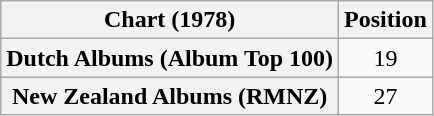<table class="wikitable sortable plainrowheaders" style="text-align:center">
<tr>
<th scope="col">Chart (1978)</th>
<th scope="col">Position</th>
</tr>
<tr>
<th scope="row">Dutch Albums (Album Top 100)</th>
<td>19</td>
</tr>
<tr>
<th scope="row">New Zealand Albums (RMNZ)</th>
<td>27</td>
</tr>
</table>
